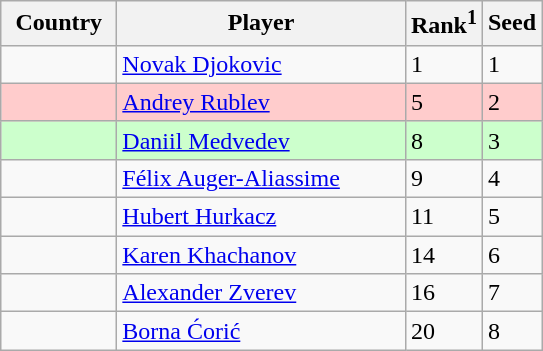<table class="sortable wikitable">
<tr>
<th width="70">Country</th>
<th width="185">Player</th>
<th>Rank<sup>1</sup></th>
<th>Seed</th>
</tr>
<tr>
<td></td>
<td><a href='#'>Novak Djokovic</a></td>
<td>1</td>
<td>1</td>
</tr>
<tr bgcolor=#fcc>
<td></td>
<td><a href='#'>Andrey Rublev</a></td>
<td>5</td>
<td>2</td>
</tr>
<tr bgcolor=#cfc>
<td></td>
<td><a href='#'>Daniil Medvedev</a></td>
<td>8</td>
<td>3</td>
</tr>
<tr>
<td></td>
<td><a href='#'>Félix Auger-Aliassime</a></td>
<td>9</td>
<td>4</td>
</tr>
<tr>
<td></td>
<td><a href='#'>Hubert Hurkacz</a></td>
<td>11</td>
<td>5</td>
</tr>
<tr>
<td></td>
<td><a href='#'>Karen Khachanov</a></td>
<td>14</td>
<td>6</td>
</tr>
<tr>
<td></td>
<td><a href='#'>Alexander Zverev</a></td>
<td>16</td>
<td>7</td>
</tr>
<tr>
<td></td>
<td><a href='#'>Borna Ćorić</a></td>
<td>20</td>
<td>8</td>
</tr>
</table>
